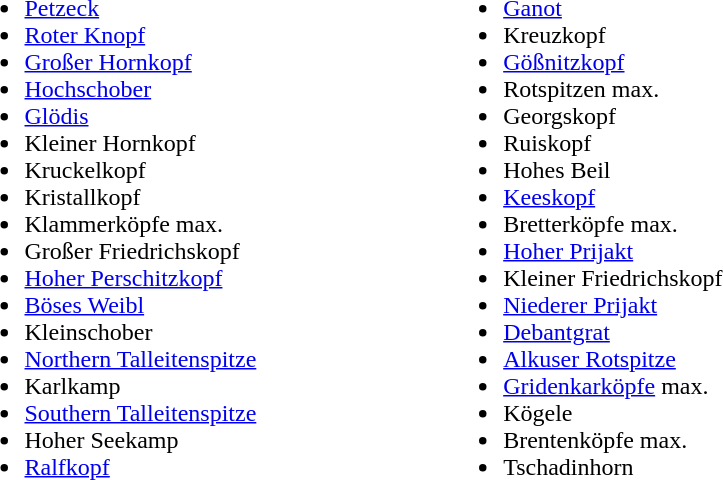<table width="50%">
<tr>
<td><br><ul><li><a href='#'>Petzeck</a> </li><li><a href='#'>Roter Knopf</a> </li><li><a href='#'>Großer Hornkopf</a> </li><li><a href='#'>Hochschober</a> </li><li><a href='#'>Glödis</a> </li><li>Kleiner Hornkopf </li><li>Kruckelkopf </li><li>Kristallkopf </li><li>Klammerköpfe max. </li><li>Großer Friedrichskopf </li><li><a href='#'>Hoher Perschitzkopf</a> </li><li><a href='#'>Böses Weibl</a> </li><li>Kleinschober </li><li><a href='#'>Northern Talleitenspitze</a> </li><li>Karlkamp </li><li><a href='#'>Southern Talleitenspitze</a> </li><li>Hoher Seekamp </li><li><a href='#'>Ralfkopf</a> </li></ul></td>
<td><br><ul><li><a href='#'>Ganot</a> </li><li>Kreuzkopf </li><li><a href='#'>Gößnitzkopf</a> </li><li>Rotspitzen max. </li><li>Georgskopf </li><li>Ruiskopf </li><li>Hohes Beil </li><li><a href='#'>Keeskopf</a> </li><li>Bretterköpfe max. </li><li><a href='#'>Hoher Prijakt</a> </li><li>Kleiner Friedrichskopf </li><li><a href='#'>Niederer Prijakt</a> </li><li><a href='#'>Debantgrat</a> </li><li><a href='#'>Alkuser Rotspitze</a> </li><li><a href='#'>Gridenkarköpfe</a> max. </li><li>Kögele </li><li>Brentenköpfe max. </li><li>Tschadinhorn </li></ul></td>
<td></td>
</tr>
</table>
